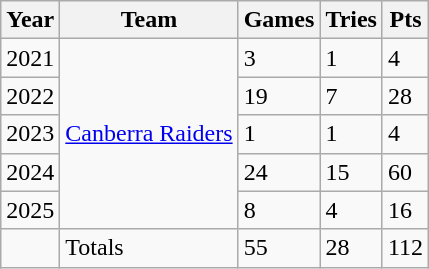<table class="wikitable">
<tr>
<th>Year</th>
<th>Team</th>
<th>Games</th>
<th>Tries</th>
<th>Pts</th>
</tr>
<tr>
<td>2021</td>
<td rowspan="5"> <a href='#'>Canberra Raiders</a></td>
<td>3</td>
<td>1</td>
<td>4</td>
</tr>
<tr>
<td>2022</td>
<td>19</td>
<td>7</td>
<td>28</td>
</tr>
<tr>
<td>2023</td>
<td>1</td>
<td>1</td>
<td>4</td>
</tr>
<tr>
<td>2024</td>
<td>24</td>
<td>15</td>
<td>60</td>
</tr>
<tr>
<td>2025</td>
<td>8</td>
<td>4</td>
<td>16</td>
</tr>
<tr>
<td></td>
<td>Totals</td>
<td>55</td>
<td>28</td>
<td>112</td>
</tr>
</table>
